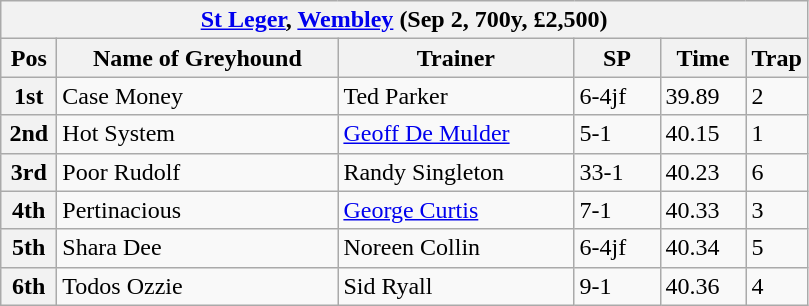<table class="wikitable">
<tr>
<th colspan="6"><a href='#'>St Leger</a>, <a href='#'>Wembley</a> (Sep 2, 700y, £2,500)</th>
</tr>
<tr>
<th width=30>Pos</th>
<th width=180>Name of Greyhound</th>
<th width=150>Trainer</th>
<th width=50>SP</th>
<th width=50>Time</th>
<th width=30>Trap</th>
</tr>
<tr>
<th>1st</th>
<td>Case Money</td>
<td>Ted Parker</td>
<td>6-4jf</td>
<td>39.89</td>
<td>2</td>
</tr>
<tr>
<th>2nd</th>
<td>Hot System</td>
<td><a href='#'>Geoff De Mulder</a></td>
<td>5-1</td>
<td>40.15</td>
<td>1</td>
</tr>
<tr>
<th>3rd</th>
<td>Poor Rudolf</td>
<td>Randy Singleton</td>
<td>33-1</td>
<td>40.23</td>
<td>6</td>
</tr>
<tr>
<th>4th</th>
<td>Pertinacious</td>
<td><a href='#'>George Curtis</a></td>
<td>7-1</td>
<td>40.33</td>
<td>3</td>
</tr>
<tr>
<th>5th</th>
<td>Shara Dee</td>
<td>Noreen Collin</td>
<td>6-4jf</td>
<td>40.34</td>
<td>5</td>
</tr>
<tr>
<th>6th</th>
<td>Todos Ozzie</td>
<td>Sid Ryall</td>
<td>9-1</td>
<td>40.36</td>
<td>4</td>
</tr>
</table>
